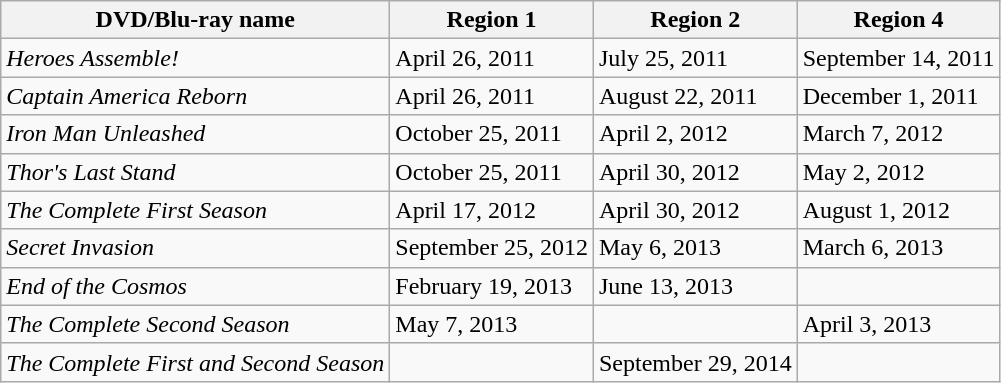<table class="wikitable">
<tr>
<th>DVD/Blu-ray name</th>
<th>Region 1</th>
<th>Region 2</th>
<th>Region 4</th>
</tr>
<tr>
<td><em>Heroes Assemble!</em></td>
<td>April 26, 2011</td>
<td>July 25, 2011</td>
<td>September 14, 2011</td>
</tr>
<tr>
<td><em>Captain America Reborn</em></td>
<td>April 26, 2011</td>
<td>August 22, 2011</td>
<td>December 1, 2011</td>
</tr>
<tr>
<td><em>Iron Man Unleashed</em></td>
<td>October 25, 2011</td>
<td>April 2, 2012</td>
<td>March 7, 2012</td>
</tr>
<tr>
<td><em>Thor's Last Stand</em></td>
<td>October 25, 2011</td>
<td>April 30, 2012</td>
<td>May 2, 2012</td>
</tr>
<tr>
<td><em>The Complete First Season</em></td>
<td>April 17, 2012</td>
<td>April 30, 2012</td>
<td>August 1, 2012</td>
</tr>
<tr>
<td><em>Secret Invasion</em></td>
<td>September 25, 2012</td>
<td>May 6, 2013</td>
<td>March 6, 2013</td>
</tr>
<tr>
<td><em>End of the Cosmos</em></td>
<td>February 19, 2013</td>
<td>June 13, 2013</td>
<td></td>
</tr>
<tr>
<td><em>The Complete Second Season</em></td>
<td>May 7, 2013</td>
<td></td>
<td>April 3, 2013</td>
</tr>
<tr>
<td><em>The Complete First and Second Season</em></td>
<td></td>
<td>September 29, 2014</td>
<td></td>
</tr>
</table>
